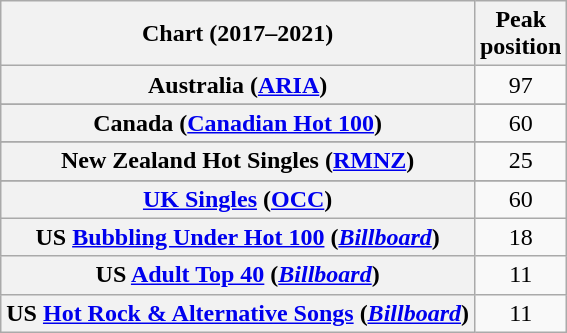<table class="wikitable sortable plainrowheaders" style="text-align:center">
<tr>
<th scope="col">Chart (2017–2021)</th>
<th scope="col">Peak<br>position</th>
</tr>
<tr>
<th scope="row">Australia (<a href='#'>ARIA</a>)</th>
<td>97</td>
</tr>
<tr>
</tr>
<tr>
</tr>
<tr>
<th scope="row">Canada (<a href='#'>Canadian Hot 100</a>)</th>
<td>60</td>
</tr>
<tr>
</tr>
<tr>
</tr>
<tr>
</tr>
<tr>
</tr>
<tr>
</tr>
<tr>
<th scope="row">New Zealand Hot Singles (<a href='#'>RMNZ</a>)</th>
<td>25</td>
</tr>
<tr>
</tr>
<tr>
<th scope="row"><a href='#'>UK Singles</a> (<a href='#'>OCC</a>)</th>
<td>60</td>
</tr>
<tr>
<th scope="row">US <a href='#'>Bubbling Under Hot 100</a> (<a href='#'><em>Billboard</em></a>)</th>
<td>18</td>
</tr>
<tr>
<th scope="row">US <a href='#'>Adult Top 40</a> (<em><a href='#'>Billboard</a></em>)</th>
<td>11</td>
</tr>
<tr>
<th scope="row">US <a href='#'>Hot Rock & Alternative Songs</a> (<em><a href='#'>Billboard</a></em>)</th>
<td>11</td>
</tr>
</table>
